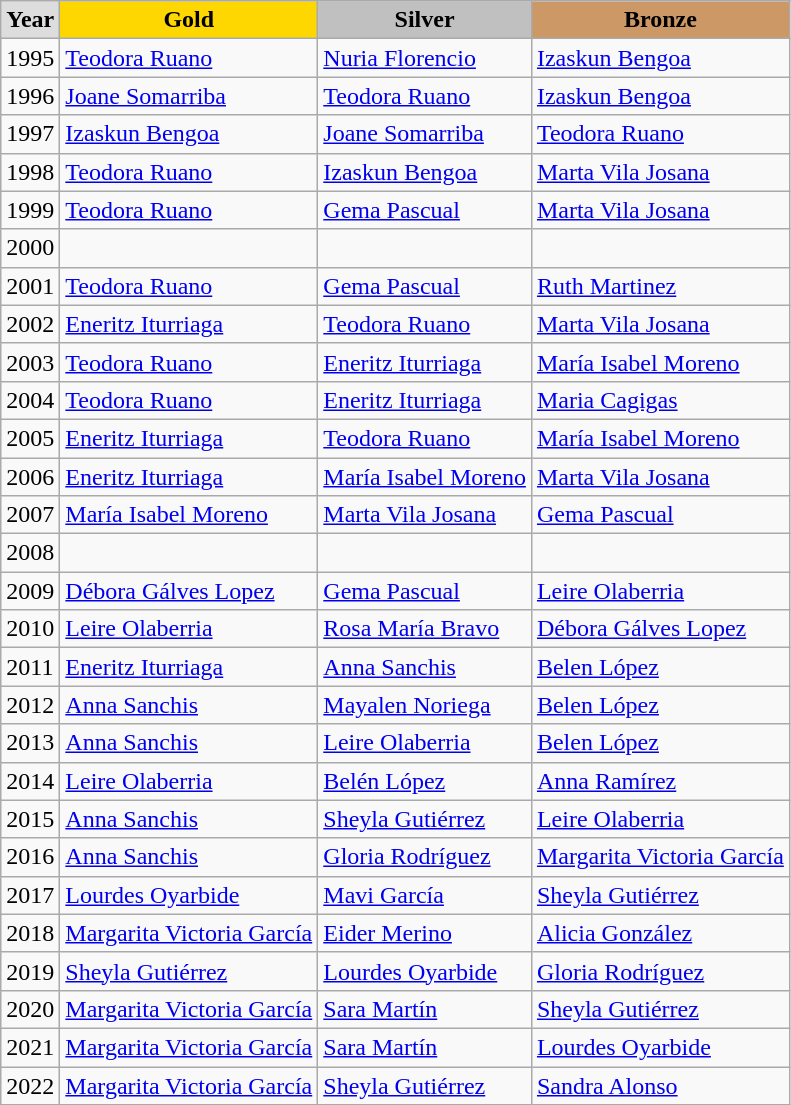<table class="wikitable" style="text-align:left;">
<tr>
<td style="background:#DDDDDD; font-weight:bold; text-align:center;">Year</td>
<td style="background:gold; font-weight:bold; text-align:center;">Gold</td>
<td style="background:silver; font-weight:bold; text-align:center;">Silver</td>
<td style="background:#cc9966; font-weight:bold; text-align:center;">Bronze</td>
</tr>
<tr>
<td>1995</td>
<td><a href='#'>Teodora Ruano</a></td>
<td><a href='#'>Nuria Florencio</a></td>
<td><a href='#'>Izaskun Bengoa</a></td>
</tr>
<tr>
<td>1996</td>
<td><a href='#'>Joane Somarriba</a></td>
<td><a href='#'>Teodora Ruano</a></td>
<td><a href='#'>Izaskun Bengoa</a></td>
</tr>
<tr>
<td>1997</td>
<td><a href='#'>Izaskun Bengoa</a></td>
<td><a href='#'>Joane Somarriba</a></td>
<td><a href='#'>Teodora Ruano</a></td>
</tr>
<tr>
<td>1998</td>
<td><a href='#'>Teodora Ruano</a></td>
<td><a href='#'>Izaskun Bengoa</a></td>
<td><a href='#'>Marta Vila Josana</a></td>
</tr>
<tr>
<td>1999</td>
<td><a href='#'>Teodora Ruano</a></td>
<td><a href='#'>Gema Pascual</a></td>
<td><a href='#'>Marta Vila Josana</a></td>
</tr>
<tr>
<td>2000</td>
<td></td>
<td></td>
<td></td>
</tr>
<tr>
<td>2001</td>
<td><a href='#'>Teodora Ruano</a></td>
<td><a href='#'>Gema Pascual</a></td>
<td><a href='#'>Ruth Martinez</a></td>
</tr>
<tr>
<td>2002</td>
<td><a href='#'>Eneritz Iturriaga</a></td>
<td><a href='#'>Teodora Ruano</a></td>
<td><a href='#'>Marta Vila Josana</a></td>
</tr>
<tr>
<td>2003</td>
<td><a href='#'>Teodora Ruano</a></td>
<td><a href='#'>Eneritz Iturriaga</a></td>
<td><a href='#'>María Isabel Moreno</a></td>
</tr>
<tr>
<td>2004</td>
<td><a href='#'>Teodora Ruano</a></td>
<td><a href='#'>Eneritz Iturriaga</a></td>
<td><a href='#'>Maria Cagigas</a></td>
</tr>
<tr>
<td>2005</td>
<td><a href='#'>Eneritz Iturriaga</a></td>
<td><a href='#'>Teodora Ruano</a></td>
<td><a href='#'>María Isabel Moreno</a></td>
</tr>
<tr>
<td>2006</td>
<td><a href='#'>Eneritz Iturriaga</a></td>
<td><a href='#'>María Isabel Moreno</a></td>
<td><a href='#'>Marta Vila Josana</a></td>
</tr>
<tr>
<td>2007</td>
<td><a href='#'>María Isabel Moreno</a></td>
<td><a href='#'>Marta Vila Josana</a></td>
<td><a href='#'>Gema Pascual</a></td>
</tr>
<tr>
<td>2008</td>
<td></td>
<td></td>
<td></td>
</tr>
<tr>
<td>2009</td>
<td><a href='#'>Débora Gálves Lopez</a></td>
<td><a href='#'>Gema Pascual</a></td>
<td><a href='#'>Leire Olaberria</a></td>
</tr>
<tr>
<td>2010</td>
<td><a href='#'>Leire Olaberria</a></td>
<td><a href='#'>Rosa María Bravo</a></td>
<td><a href='#'>Débora Gálves Lopez</a></td>
</tr>
<tr>
<td>2011</td>
<td><a href='#'>Eneritz Iturriaga</a></td>
<td><a href='#'>Anna Sanchis</a></td>
<td><a href='#'>Belen López</a></td>
</tr>
<tr>
<td>2012</td>
<td><a href='#'>Anna Sanchis</a></td>
<td><a href='#'>Mayalen Noriega</a></td>
<td><a href='#'>Belen López</a></td>
</tr>
<tr>
<td>2013</td>
<td><a href='#'>Anna Sanchis</a></td>
<td><a href='#'>Leire Olaberria</a></td>
<td><a href='#'>Belen López</a></td>
</tr>
<tr>
<td>2014</td>
<td><a href='#'>Leire Olaberria</a></td>
<td><a href='#'>Belén López</a></td>
<td><a href='#'>Anna Ramírez</a></td>
</tr>
<tr>
<td>2015</td>
<td><a href='#'>Anna Sanchis</a></td>
<td><a href='#'>Sheyla Gutiérrez</a></td>
<td><a href='#'>Leire Olaberria</a></td>
</tr>
<tr>
<td>2016</td>
<td><a href='#'>Anna Sanchis</a></td>
<td><a href='#'>Gloria Rodríguez</a></td>
<td><a href='#'>Margarita Victoria García</a></td>
</tr>
<tr>
<td>2017</td>
<td><a href='#'>Lourdes Oyarbide</a></td>
<td><a href='#'>Mavi García</a></td>
<td><a href='#'>Sheyla Gutiérrez</a></td>
</tr>
<tr>
<td>2018</td>
<td><a href='#'>Margarita Victoria García</a></td>
<td><a href='#'>Eider Merino</a></td>
<td><a href='#'>Alicia González</a></td>
</tr>
<tr>
<td>2019</td>
<td><a href='#'>Sheyla Gutiérrez</a></td>
<td><a href='#'>Lourdes Oyarbide</a></td>
<td><a href='#'>Gloria Rodríguez</a></td>
</tr>
<tr>
<td>2020</td>
<td><a href='#'>Margarita Victoria García</a></td>
<td><a href='#'>Sara Martín</a></td>
<td><a href='#'>Sheyla Gutiérrez</a></td>
</tr>
<tr>
<td>2021</td>
<td><a href='#'>Margarita Victoria García</a></td>
<td><a href='#'>Sara Martín</a></td>
<td><a href='#'>Lourdes Oyarbide</a></td>
</tr>
<tr>
<td>2022</td>
<td><a href='#'>Margarita Victoria García</a></td>
<td><a href='#'>Sheyla Gutiérrez</a></td>
<td><a href='#'>Sandra Alonso</a></td>
</tr>
</table>
